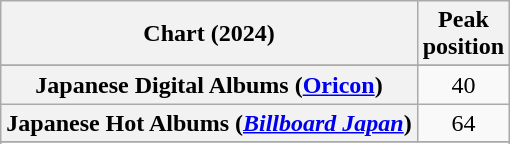<table class="wikitable sortable plainrowheaders" style="text-align:center">
<tr>
<th scope="col">Chart (2024)</th>
<th scope="col">Peak<br>position</th>
</tr>
<tr>
</tr>
<tr>
<th scope="row">Japanese Digital Albums (<a href='#'>Oricon</a>)</th>
<td>40</td>
</tr>
<tr>
<th scope="row">Japanese Hot Albums (<em><a href='#'>Billboard Japan</a></em>)</th>
<td>64</td>
</tr>
<tr>
</tr>
<tr>
</tr>
<tr>
</tr>
</table>
